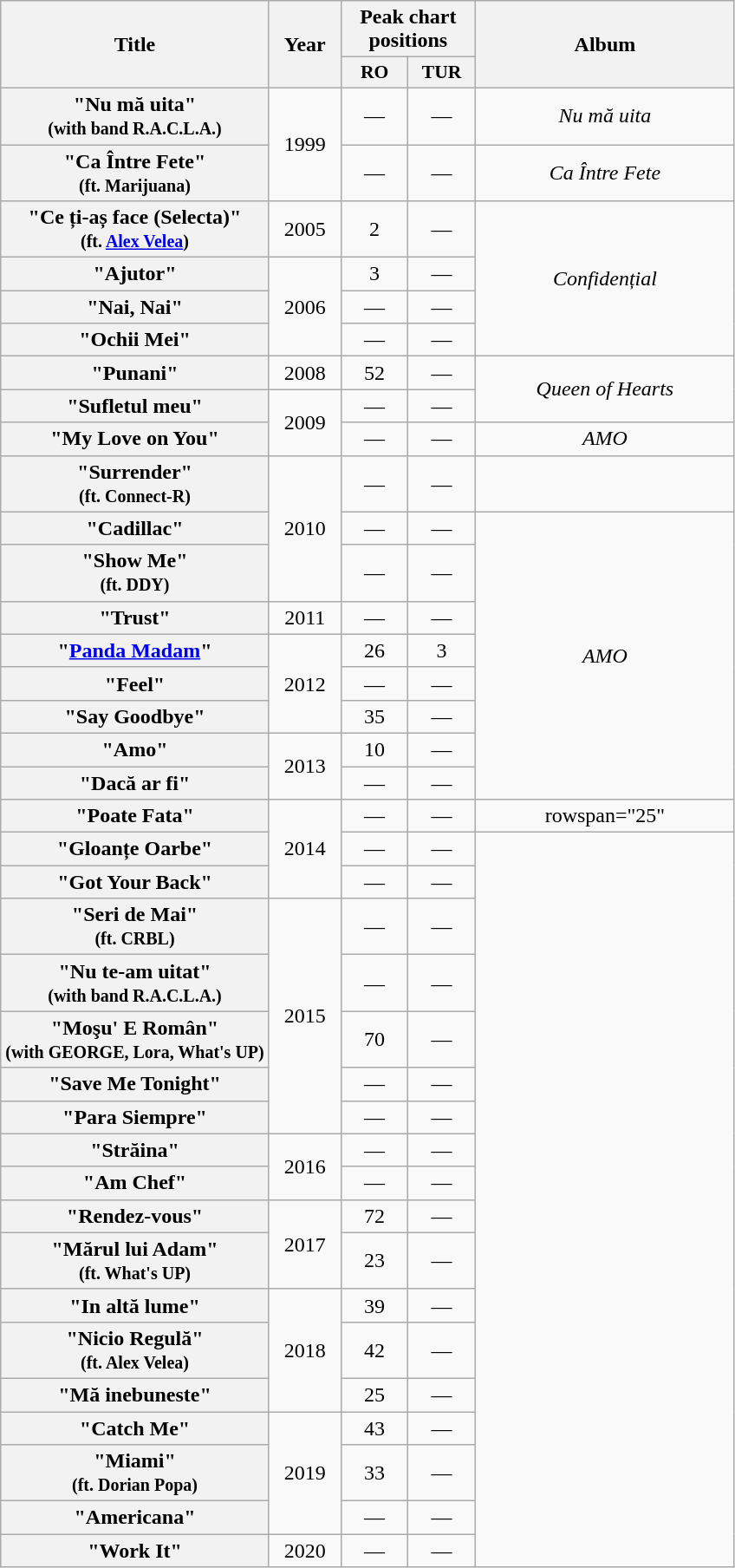<table class="wikitable" style="text-align:center;">
<tr>
<th scope="col" rowspan="2">Title</th>
<th scope="col" rowspan="2" style="width:3em;">Year</th>
<th scope="col" colspan="2" style="width:6em;">Peak chart positions</th>
<th scope="col" rowspan="2" style="width:12em;">Album</th>
</tr>
<tr>
<th scope="col" style="width:3em;font-size:90%;">RO<br></th>
<th scope="col" style="width:3em;font-size:90%;">TUR<br></th>
</tr>
<tr>
<th scope="row">"Nu mă uita"<br><small>(with band R.A.C.L.A.)</small></th>
<td rowspan="2">1999</td>
<td>—</td>
<td>—</td>
<td><em>Nu mă uita</em></td>
</tr>
<tr>
<th scope="row">"Ca Între Fete"<br><small>(ft. Marijuana)</small></th>
<td>—</td>
<td>—</td>
<td><em>Ca Între Fete</em></td>
</tr>
<tr>
<th scope="row">"Ce ți-aș face (Selecta)"<br><small>(ft. <a href='#'>Alex Velea</a>)</small></th>
<td>2005</td>
<td>2</td>
<td>—</td>
<td rowspan="4"><em>Confidențial</em></td>
</tr>
<tr>
<th scope="row">"Ajutor"</th>
<td rowspan="3">2006</td>
<td>3</td>
<td>—</td>
</tr>
<tr>
<th scope="row">"Nai, Nai"</th>
<td>—</td>
<td>—</td>
</tr>
<tr>
<th scope="row">"Ochii Mei"</th>
<td>—</td>
<td>—</td>
</tr>
<tr>
<th scope="row">"Punani"</th>
<td>2008</td>
<td>52</td>
<td>—</td>
<td rowspan="2"><em>Queen of Hearts</em></td>
</tr>
<tr>
<th scope="row">"Sufletul meu"</th>
<td rowspan="2">2009</td>
<td>—</td>
<td>—</td>
</tr>
<tr>
<th>"My Love on You"</th>
<td>—</td>
<td>—</td>
<td><em>AMO</em></td>
</tr>
<tr>
<th scope="row">"Surrender"<br><small>(ft. Connect-R)</small></th>
<td rowspan="3">2010</td>
<td>—</td>
<td>—</td>
<td></td>
</tr>
<tr>
<th scope="row">"Cadillac"</th>
<td>—</td>
<td>—</td>
<td rowspan="8"><em>AMO</em></td>
</tr>
<tr>
<th scope="row">"Show Me"<br><small>(ft. DDY)</small></th>
<td>—</td>
<td>—</td>
</tr>
<tr>
<th scope="row">"Trust"</th>
<td>2011</td>
<td>—</td>
<td>—</td>
</tr>
<tr>
<th scope="row">"<a href='#'>Panda Madam</a>"</th>
<td rowspan="3">2012</td>
<td>26</td>
<td>3</td>
</tr>
<tr>
<th scope="row">"Feel"</th>
<td>—</td>
<td>—</td>
</tr>
<tr>
<th scope="row">"Say Goodbye"</th>
<td>35</td>
<td>—</td>
</tr>
<tr>
<th scope="row">"Amo"</th>
<td rowspan="2">2013</td>
<td>10</td>
<td>—</td>
</tr>
<tr>
<th scope="row">"Dacă ar fi"</th>
<td>—</td>
<td>—</td>
</tr>
<tr>
<th scope="row">"Poate Fata"</th>
<td rowspan="3">2014</td>
<td>—</td>
<td>—</td>
<td>rowspan="25" </td>
</tr>
<tr>
<th scope="row">"Gloanțe Oarbe"</th>
<td>—</td>
<td>—</td>
</tr>
<tr>
<th>"Got Your Back"</th>
<td>—</td>
<td>—</td>
</tr>
<tr>
<th scope="row">"Seri de Mai"<br><small>(ft. CRBL)</small></th>
<td rowspan="5">2015</td>
<td>—</td>
<td>—</td>
</tr>
<tr>
<th scope="row">"Nu te-am uitat"<br><small>(with band R.A.C.L.A.)</small></th>
<td>—</td>
<td>—</td>
</tr>
<tr>
<th scope="row">"Moşu' E Român"<br><small>(with GEORGE, Lora, What's UP)</small></th>
<td>70</td>
<td>—</td>
</tr>
<tr>
<th scope="row">"Save Me Tonight"</th>
<td>—</td>
<td>—</td>
</tr>
<tr>
<th scope="row">"Para Siempre"</th>
<td>—</td>
<td>—</td>
</tr>
<tr>
<th scope="row">"Străina"</th>
<td rowspan="2">2016</td>
<td>—</td>
<td>—</td>
</tr>
<tr>
<th scope="row">"Am Chef"</th>
<td>—</td>
<td>—</td>
</tr>
<tr>
<th scope="row">"Rendez-vous"</th>
<td rowspan="2">2017</td>
<td>72</td>
<td>—</td>
</tr>
<tr>
<th scope="row">"Mărul lui Adam"<br><small>(ft. What's UP)</small></th>
<td>23</td>
<td>—</td>
</tr>
<tr>
<th scope="row">"In altă lume"</th>
<td rowspan="3">2018</td>
<td>39</td>
<td>—</td>
</tr>
<tr>
<th scope="row">"Nicio Regulă"<br><small>(ft. Alex Velea)</small></th>
<td>42</td>
<td>—</td>
</tr>
<tr>
<th scope="row">"Mă inebuneste"</th>
<td>25</td>
<td>—</td>
</tr>
<tr>
<th scope="row">"Catch Me"</th>
<td rowspan="3">2019</td>
<td>43</td>
<td>—</td>
</tr>
<tr>
<th scope="row">"Miami"<br><small>(ft. Dorian Popa)</small></th>
<td>33</td>
<td>—</td>
</tr>
<tr>
<th scope="row">"Americana"</th>
<td>—</td>
<td>—</td>
</tr>
<tr>
<th scope="row">"Work It"</th>
<td>2020</td>
<td>—</td>
<td>—</td>
</tr>
</table>
